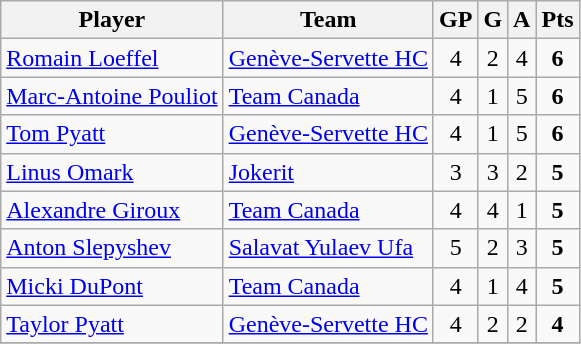<table class="wikitable sortable" style="text-align:center;">
<tr>
<th>Player</th>
<th>Team</th>
<th>GP</th>
<th>G</th>
<th>A</th>
<th>Pts</th>
</tr>
<tr>
<td style="text-align:left;"> <a href='#'>Romain Loeffel</a></td>
<td align=left><a href='#'>Genève-Servette HC</a></td>
<td>4</td>
<td>2</td>
<td>4</td>
<td><strong>6</strong></td>
</tr>
<tr>
<td style="text-align:left;"> <a href='#'>Marc-Antoine Pouliot</a></td>
<td align=left><a href='#'>Team Canada</a></td>
<td>4</td>
<td>1</td>
<td>5</td>
<td><strong>6</strong></td>
</tr>
<tr>
<td style="text-align:left;"> <a href='#'>Tom Pyatt</a></td>
<td align=left><a href='#'>Genève-Servette HC</a></td>
<td>4</td>
<td>1</td>
<td>5</td>
<td><strong>6</strong></td>
</tr>
<tr>
<td style="text-align:left;"> <a href='#'>Linus Omark</a></td>
<td align=left><a href='#'>Jokerit</a></td>
<td>3</td>
<td>3</td>
<td>2</td>
<td><strong>5</strong></td>
</tr>
<tr>
<td style="text-align:left;"> <a href='#'>Alexandre Giroux</a></td>
<td align=left><a href='#'>Team Canada</a></td>
<td>4</td>
<td>4</td>
<td>1</td>
<td><strong>5</strong></td>
</tr>
<tr>
<td style="text-align:left;"> <a href='#'>Anton Slepyshev</a></td>
<td align=left><a href='#'>Salavat Yulaev Ufa</a></td>
<td>5</td>
<td>2</td>
<td>3</td>
<td><strong>5</strong></td>
</tr>
<tr>
<td style="text-align:left;"> <a href='#'>Micki DuPont</a></td>
<td align=left><a href='#'>Team Canada</a></td>
<td>4</td>
<td>1</td>
<td>4</td>
<td><strong>5</strong></td>
</tr>
<tr>
<td style="text-align:left;"> <a href='#'>Taylor Pyatt</a></td>
<td align=left><a href='#'>Genève-Servette HC</a></td>
<td>4</td>
<td>2</td>
<td>2</td>
<td><strong>4</strong></td>
</tr>
<tr>
</tr>
</table>
